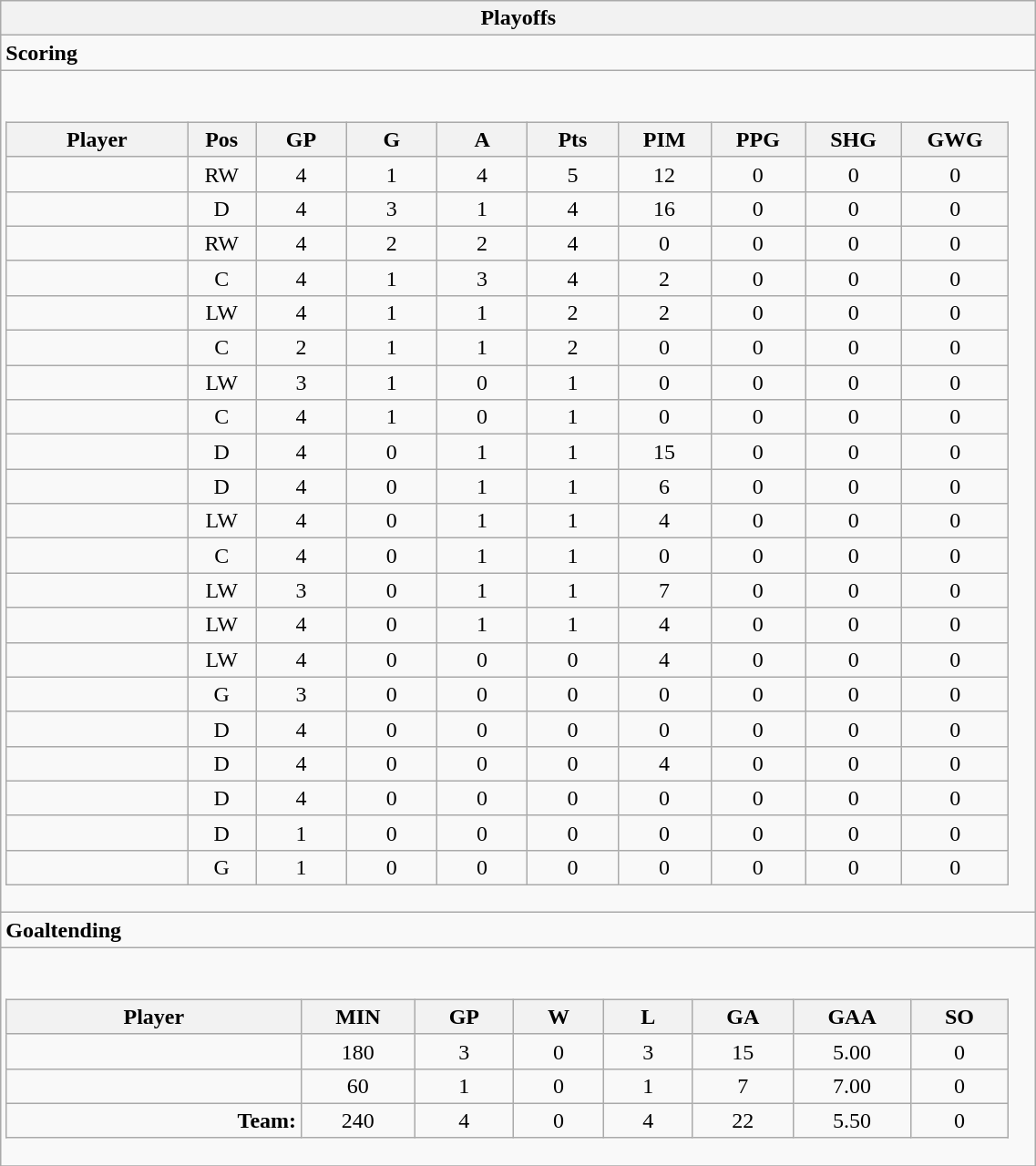<table class="wikitable collapsible " width="60%" border="1">
<tr>
<th>Playoffs</th>
</tr>
<tr>
<td class="tocccolors"><strong>Scoring</strong></td>
</tr>
<tr>
<td><br><table class="wikitable sortable">
<tr ALIGN="center">
<th bgcolor="#DDDDFF" width="10%">Player</th>
<th bgcolor="#DDDDFF" width="3%" title="Position">Pos</th>
<th bgcolor="#DDDDFF" width="5%" title="Games played">GP</th>
<th bgcolor="#DDDDFF" width="5%" title="Goals">G</th>
<th bgcolor="#DDDDFF" width="5%" title="Assists">A</th>
<th bgcolor="#DDDDFF" width="5%" title="Points">Pts</th>
<th bgcolor="#DDDDFF" width="5%" title="Penalties in Minutes">PIM</th>
<th bgcolor="#DDDDFF" width="5%" title="Power play goals">PPG</th>
<th bgcolor="#DDDDFF" width="5%" title="Short-handed goals">SHG</th>
<th bgcolor="#DDDDFF" width="5%" title="Game-winning goals">GWG</th>
</tr>
<tr align="center">
<td align="right"></td>
<td>RW</td>
<td>4</td>
<td>1</td>
<td>4</td>
<td>5</td>
<td>12</td>
<td>0</td>
<td>0</td>
<td>0</td>
</tr>
<tr align="center">
<td align="right"></td>
<td>D</td>
<td>4</td>
<td>3</td>
<td>1</td>
<td>4</td>
<td>16</td>
<td>0</td>
<td>0</td>
<td>0</td>
</tr>
<tr align="center">
<td align="right"></td>
<td>RW</td>
<td>4</td>
<td>2</td>
<td>2</td>
<td>4</td>
<td>0</td>
<td>0</td>
<td>0</td>
<td>0</td>
</tr>
<tr align="center">
<td align="right"></td>
<td>C</td>
<td>4</td>
<td>1</td>
<td>3</td>
<td>4</td>
<td>2</td>
<td>0</td>
<td>0</td>
<td>0</td>
</tr>
<tr align="center">
<td align="right"></td>
<td>LW</td>
<td>4</td>
<td>1</td>
<td>1</td>
<td>2</td>
<td>2</td>
<td>0</td>
<td>0</td>
<td>0</td>
</tr>
<tr align="center">
<td align="right"></td>
<td>C</td>
<td>2</td>
<td>1</td>
<td>1</td>
<td>2</td>
<td>0</td>
<td>0</td>
<td>0</td>
<td>0</td>
</tr>
<tr align="center">
<td align="right"></td>
<td>LW</td>
<td>3</td>
<td>1</td>
<td>0</td>
<td>1</td>
<td>0</td>
<td>0</td>
<td>0</td>
<td>0</td>
</tr>
<tr align="center">
<td align="right"></td>
<td>C</td>
<td>4</td>
<td>1</td>
<td>0</td>
<td>1</td>
<td>0</td>
<td>0</td>
<td>0</td>
<td>0</td>
</tr>
<tr align="center">
<td align="right"></td>
<td>D</td>
<td>4</td>
<td>0</td>
<td>1</td>
<td>1</td>
<td>15</td>
<td>0</td>
<td>0</td>
<td>0</td>
</tr>
<tr align="center">
<td align="right"></td>
<td>D</td>
<td>4</td>
<td>0</td>
<td>1</td>
<td>1</td>
<td>6</td>
<td>0</td>
<td>0</td>
<td>0</td>
</tr>
<tr align="center">
<td align="right"></td>
<td>LW</td>
<td>4</td>
<td>0</td>
<td>1</td>
<td>1</td>
<td>4</td>
<td>0</td>
<td>0</td>
<td>0</td>
</tr>
<tr align="center">
<td align="right"></td>
<td>C</td>
<td>4</td>
<td>0</td>
<td>1</td>
<td>1</td>
<td>0</td>
<td>0</td>
<td>0</td>
<td>0</td>
</tr>
<tr align="center">
<td align="right"></td>
<td>LW</td>
<td>3</td>
<td>0</td>
<td>1</td>
<td>1</td>
<td>7</td>
<td>0</td>
<td>0</td>
<td>0</td>
</tr>
<tr align="center">
<td align="right"></td>
<td>LW</td>
<td>4</td>
<td>0</td>
<td>1</td>
<td>1</td>
<td>4</td>
<td>0</td>
<td>0</td>
<td>0</td>
</tr>
<tr align="center">
<td align="right"></td>
<td>LW</td>
<td>4</td>
<td>0</td>
<td>0</td>
<td>0</td>
<td>4</td>
<td>0</td>
<td>0</td>
<td>0</td>
</tr>
<tr align="center">
<td align="right"></td>
<td>G</td>
<td>3</td>
<td>0</td>
<td>0</td>
<td>0</td>
<td>0</td>
<td>0</td>
<td>0</td>
<td>0</td>
</tr>
<tr align="center">
<td align="right"></td>
<td>D</td>
<td>4</td>
<td>0</td>
<td>0</td>
<td>0</td>
<td>0</td>
<td>0</td>
<td>0</td>
<td>0</td>
</tr>
<tr align="center">
<td align="right"></td>
<td>D</td>
<td>4</td>
<td>0</td>
<td>0</td>
<td>0</td>
<td>4</td>
<td>0</td>
<td>0</td>
<td>0</td>
</tr>
<tr align="center">
<td align="right"></td>
<td>D</td>
<td>4</td>
<td>0</td>
<td>0</td>
<td>0</td>
<td>0</td>
<td>0</td>
<td>0</td>
<td>0</td>
</tr>
<tr align="center">
<td align="right"></td>
<td>D</td>
<td>1</td>
<td>0</td>
<td>0</td>
<td>0</td>
<td>0</td>
<td>0</td>
<td>0</td>
<td>0</td>
</tr>
<tr align="center">
<td align="right"></td>
<td>G</td>
<td>1</td>
<td>0</td>
<td>0</td>
<td>0</td>
<td>0</td>
<td>0</td>
<td>0</td>
<td>0</td>
</tr>
</table>
</td>
</tr>
<tr>
<td class="toccolors"><strong>Goaltending</strong></td>
</tr>
<tr>
<td><br><table class="wikitable sortable">
<tr>
<th bgcolor="#DDDDFF" width="10%">Player</th>
<th width="3%" bgcolor="#DDDDFF" title="Minutes played">MIN</th>
<th width="3%" bgcolor="#DDDDFF" title="Games played in">GP</th>
<th width="3%" bgcolor="#DDDDFF" title="Wins">W</th>
<th width="3%" bgcolor="#DDDDFF"title="Losses">L</th>
<th width="3%" bgcolor="#DDDDFF" title="Goals against">GA</th>
<th width="3%" bgcolor="#DDDDFF" title="Goals against average">GAA</th>
<th width="3%" bgcolor="#DDDDFF" title="Shut-outs">SO</th>
</tr>
<tr align="center">
<td align="right"></td>
<td>180</td>
<td>3</td>
<td>0</td>
<td>3</td>
<td>15</td>
<td>5.00</td>
<td>0</td>
</tr>
<tr align="center">
<td align="right"></td>
<td>60</td>
<td>1</td>
<td>0</td>
<td>1</td>
<td>7</td>
<td>7.00</td>
<td>0</td>
</tr>
<tr align="center">
<td align="right"><strong>Team:</strong></td>
<td>240</td>
<td>4</td>
<td>0</td>
<td>4</td>
<td>22</td>
<td>5.50</td>
<td>0</td>
</tr>
</table>
</td>
</tr>
<tr>
</tr>
</table>
